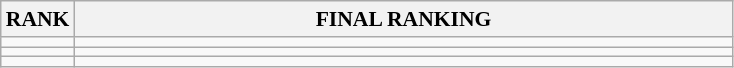<table class="wikitable" style="border-collapse: collapse; font-size: 90%;">
<tr>
<th>RANK</th>
<th style="width: 30em">FINAL RANKING</th>
</tr>
<tr>
<td align="center"></td>
<td></td>
</tr>
<tr>
<td align="center"></td>
<td></td>
</tr>
<tr>
<td align="center"></td>
<td></td>
</tr>
</table>
